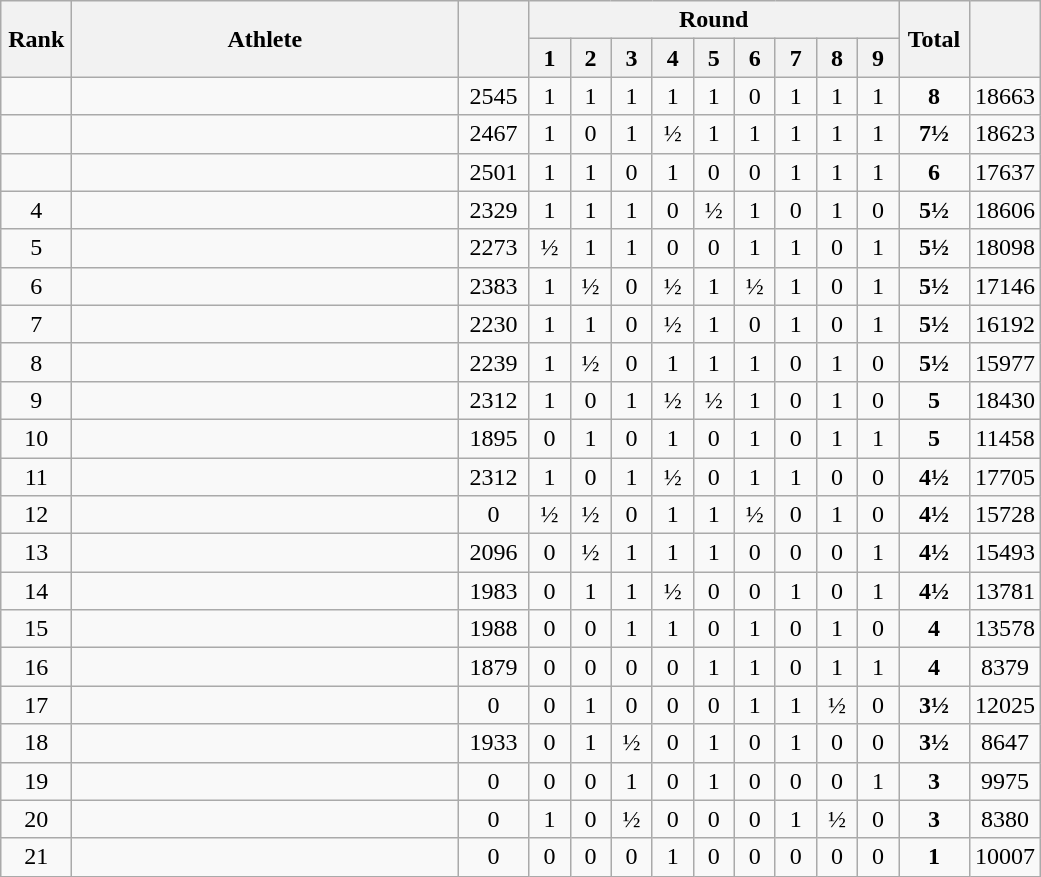<table class=wikitable style="text-align:center">
<tr>
<th rowspan="2" width=40>Rank</th>
<th rowspan="2" width=250>Athlete</th>
<th rowspan="2" width=40></th>
<th colspan="9">Round</th>
<th rowspan="2" width=40>Total</th>
<th rowspan="2" width=40></th>
</tr>
<tr>
<th width=20>1</th>
<th width=20>2</th>
<th width=20>3</th>
<th width=20>4</th>
<th width=20>5</th>
<th width=20>6</th>
<th width=20>7</th>
<th width=20>8</th>
<th width=20>9</th>
</tr>
<tr>
<td></td>
<td align=left></td>
<td>2545</td>
<td>1</td>
<td>1</td>
<td>1</td>
<td>1</td>
<td>1</td>
<td>0</td>
<td>1</td>
<td>1</td>
<td>1</td>
<td><strong>8</strong></td>
<td>18663</td>
</tr>
<tr>
<td></td>
<td align=left></td>
<td>2467</td>
<td>1</td>
<td>0</td>
<td>1</td>
<td>½</td>
<td>1</td>
<td>1</td>
<td>1</td>
<td>1</td>
<td>1</td>
<td><strong>7½</strong></td>
<td>18623</td>
</tr>
<tr>
<td></td>
<td align=left></td>
<td>2501</td>
<td>1</td>
<td>1</td>
<td>0</td>
<td>1</td>
<td>0</td>
<td>0</td>
<td>1</td>
<td>1</td>
<td>1</td>
<td><strong>6</strong></td>
<td>17637</td>
</tr>
<tr>
<td>4</td>
<td align=left></td>
<td>2329</td>
<td>1</td>
<td>1</td>
<td>1</td>
<td>0</td>
<td>½</td>
<td>1</td>
<td>0</td>
<td>1</td>
<td>0</td>
<td><strong>5½</strong></td>
<td>18606</td>
</tr>
<tr>
<td>5</td>
<td align=left></td>
<td>2273</td>
<td>½</td>
<td>1</td>
<td>1</td>
<td>0</td>
<td>0</td>
<td>1</td>
<td>1</td>
<td>0</td>
<td>1</td>
<td><strong>5½</strong></td>
<td>18098</td>
</tr>
<tr>
<td>6</td>
<td align=left></td>
<td>2383</td>
<td>1</td>
<td>½</td>
<td>0</td>
<td>½</td>
<td>1</td>
<td>½</td>
<td>1</td>
<td>0</td>
<td>1</td>
<td><strong>5½</strong></td>
<td>17146</td>
</tr>
<tr>
<td>7</td>
<td align=left></td>
<td>2230</td>
<td>1</td>
<td>1</td>
<td>0</td>
<td>½</td>
<td>1</td>
<td>0</td>
<td>1</td>
<td>0</td>
<td>1</td>
<td><strong>5½</strong></td>
<td>16192</td>
</tr>
<tr>
<td>8</td>
<td align=left></td>
<td>2239</td>
<td>1</td>
<td>½</td>
<td>0</td>
<td>1</td>
<td>1</td>
<td>1</td>
<td>0</td>
<td>1</td>
<td>0</td>
<td><strong>5½</strong></td>
<td>15977</td>
</tr>
<tr>
<td>9</td>
<td align=left></td>
<td>2312</td>
<td>1</td>
<td>0</td>
<td>1</td>
<td>½</td>
<td>½</td>
<td>1</td>
<td>0</td>
<td>1</td>
<td>0</td>
<td><strong>5</strong></td>
<td>18430</td>
</tr>
<tr>
<td>10</td>
<td align=left></td>
<td>1895</td>
<td>0</td>
<td>1</td>
<td>0</td>
<td>1</td>
<td>0</td>
<td>1</td>
<td>0</td>
<td>1</td>
<td>1</td>
<td><strong>5</strong></td>
<td>11458</td>
</tr>
<tr>
<td>11</td>
<td align=left></td>
<td>2312</td>
<td>1</td>
<td>0</td>
<td>1</td>
<td>½</td>
<td>0</td>
<td>1</td>
<td>1</td>
<td>0</td>
<td>0</td>
<td><strong>4½</strong></td>
<td>17705</td>
</tr>
<tr>
<td>12</td>
<td align=left></td>
<td>0</td>
<td>½</td>
<td>½</td>
<td>0</td>
<td>1</td>
<td>1</td>
<td>½</td>
<td>0</td>
<td>1</td>
<td>0</td>
<td><strong>4½</strong></td>
<td>15728</td>
</tr>
<tr>
<td>13</td>
<td align=left></td>
<td>2096</td>
<td>0</td>
<td>½</td>
<td>1</td>
<td>1</td>
<td>1</td>
<td>0</td>
<td>0</td>
<td>0</td>
<td>1</td>
<td><strong>4½</strong></td>
<td>15493</td>
</tr>
<tr>
<td>14</td>
<td align=left></td>
<td>1983</td>
<td>0</td>
<td>1</td>
<td>1</td>
<td>½</td>
<td>0</td>
<td>0</td>
<td>1</td>
<td>0</td>
<td>1</td>
<td><strong>4½</strong></td>
<td>13781</td>
</tr>
<tr>
<td>15</td>
<td align=left></td>
<td>1988</td>
<td>0</td>
<td>0</td>
<td>1</td>
<td>1</td>
<td>0</td>
<td>1</td>
<td>0</td>
<td>1</td>
<td>0</td>
<td><strong>4</strong></td>
<td>13578</td>
</tr>
<tr>
<td>16</td>
<td align=left></td>
<td>1879</td>
<td>0</td>
<td>0</td>
<td>0</td>
<td>0</td>
<td>1</td>
<td>1</td>
<td>0</td>
<td>1</td>
<td>1</td>
<td><strong>4</strong></td>
<td>8379</td>
</tr>
<tr>
<td>17</td>
<td align=left></td>
<td>0</td>
<td>0</td>
<td>1</td>
<td>0</td>
<td>0</td>
<td>0</td>
<td>1</td>
<td>1</td>
<td>½</td>
<td>0</td>
<td><strong>3½</strong></td>
<td>12025</td>
</tr>
<tr>
<td>18</td>
<td align=left></td>
<td>1933</td>
<td>0</td>
<td>1</td>
<td>½</td>
<td>0</td>
<td>1</td>
<td>0</td>
<td>1</td>
<td>0</td>
<td>0</td>
<td><strong>3½</strong></td>
<td>8647</td>
</tr>
<tr>
<td>19</td>
<td align=left></td>
<td>0</td>
<td>0</td>
<td>0</td>
<td>1</td>
<td>0</td>
<td>1</td>
<td>0</td>
<td>0</td>
<td>0</td>
<td>1</td>
<td><strong>3</strong></td>
<td>9975</td>
</tr>
<tr>
<td>20</td>
<td align=left></td>
<td>0</td>
<td>1</td>
<td>0</td>
<td>½</td>
<td>0</td>
<td>0</td>
<td>0</td>
<td>1</td>
<td>½</td>
<td>0</td>
<td><strong>3</strong></td>
<td>8380</td>
</tr>
<tr>
<td>21</td>
<td align=left></td>
<td>0</td>
<td>0</td>
<td>0</td>
<td>0</td>
<td>1</td>
<td>0</td>
<td>0</td>
<td>0</td>
<td>0</td>
<td>0</td>
<td><strong>1</strong></td>
<td>10007</td>
</tr>
</table>
